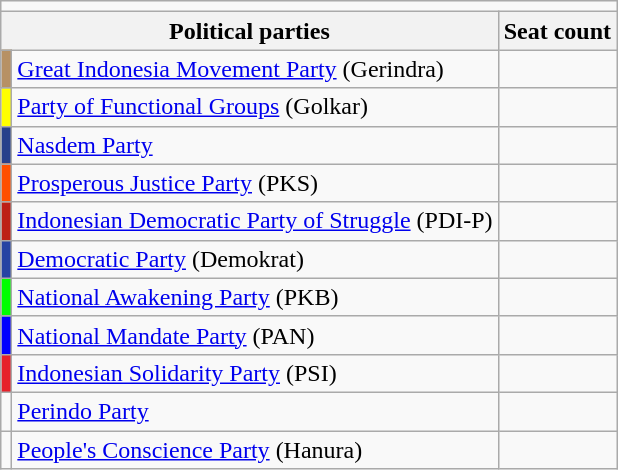<table class="wikitable">
<tr>
<td colspan="4"></td>
</tr>
<tr>
<th colspan="2">Political parties</th>
<th>Seat count</th>
</tr>
<tr>
<td bgcolor=#B79164></td>
<td><a href='#'>Great Indonesia Movement Party</a> (Gerindra)</td>
<td></td>
</tr>
<tr>
<td bgcolor=#FFFF00></td>
<td><a href='#'>Party of Functional Groups</a> (Golkar)</td>
<td></td>
</tr>
<tr>
<td bgcolor=#27408B></td>
<td><a href='#'>Nasdem Party</a></td>
<td></td>
</tr>
<tr>
<td bgcolor=#FF4F00></td>
<td><a href='#'>Prosperous Justice Party</a> (PKS)</td>
<td></td>
</tr>
<tr>
<td bgcolor=#BD2016></td>
<td><a href='#'>Indonesian Democratic Party of Struggle</a> (PDI-P)</td>
<td></td>
</tr>
<tr>
<td bgcolor=#2643A3></td>
<td><a href='#'>Democratic Party</a> (Demokrat)</td>
<td></td>
</tr>
<tr>
<td bgcolor=#00FF00></td>
<td><a href='#'>National Awakening Party</a> (PKB)</td>
<td></td>
</tr>
<tr>
<td bgcolor=#0000FF></td>
<td><a href='#'>National Mandate Party</a> (PAN)</td>
<td></td>
</tr>
<tr>
<td bgcolor=#E6212A></td>
<td><a href='#'>Indonesian Solidarity Party</a> (PSI)</td>
<td></td>
</tr>
<tr>
<td bgcolor=></td>
<td><a href='#'>Perindo Party</a></td>
<td></td>
</tr>
<tr>
<td bgcolor=></td>
<td><a href='#'>People's Conscience Party</a> (Hanura)</td>
<td></td>
</tr>
</table>
